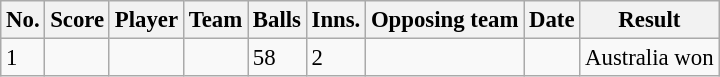<table class="wikitable sortable" style="font-size:95%">
<tr>
<th>No.</th>
<th>Score</th>
<th>Player</th>
<th>Team</th>
<th>Balls</th>
<th>Inns.</th>
<th>Opposing team</th>
<th>Date</th>
<th>Result</th>
</tr>
<tr>
<td>1</td>
<td></td>
<td></td>
<td></td>
<td>58</td>
<td>2</td>
<td></td>
<td></td>
<td>Australia won</td>
</tr>
</table>
